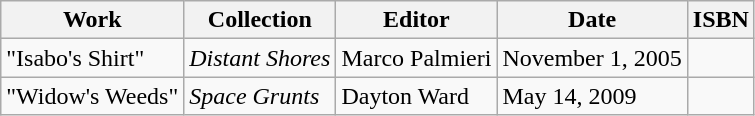<table class="wikitable">
<tr>
<th>Work</th>
<th>Collection</th>
<th>Editor</th>
<th>Date</th>
<th>ISBN</th>
</tr>
<tr>
<td>"Isabo's Shirt"</td>
<td><em>Distant Shores</em></td>
<td>Marco Palmieri</td>
<td>November 1, 2005</td>
<td></td>
</tr>
<tr>
<td>"Widow's Weeds"</td>
<td><em>Space Grunts</em></td>
<td>Dayton Ward</td>
<td>May 14, 2009</td>
<td></td>
</tr>
</table>
